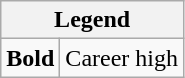<table class="wikitable mw-collapsible mw-collapsed">
<tr>
<th colspan="2">Legend</th>
</tr>
<tr>
<td><strong>Bold</strong></td>
<td>Career high</td>
</tr>
</table>
